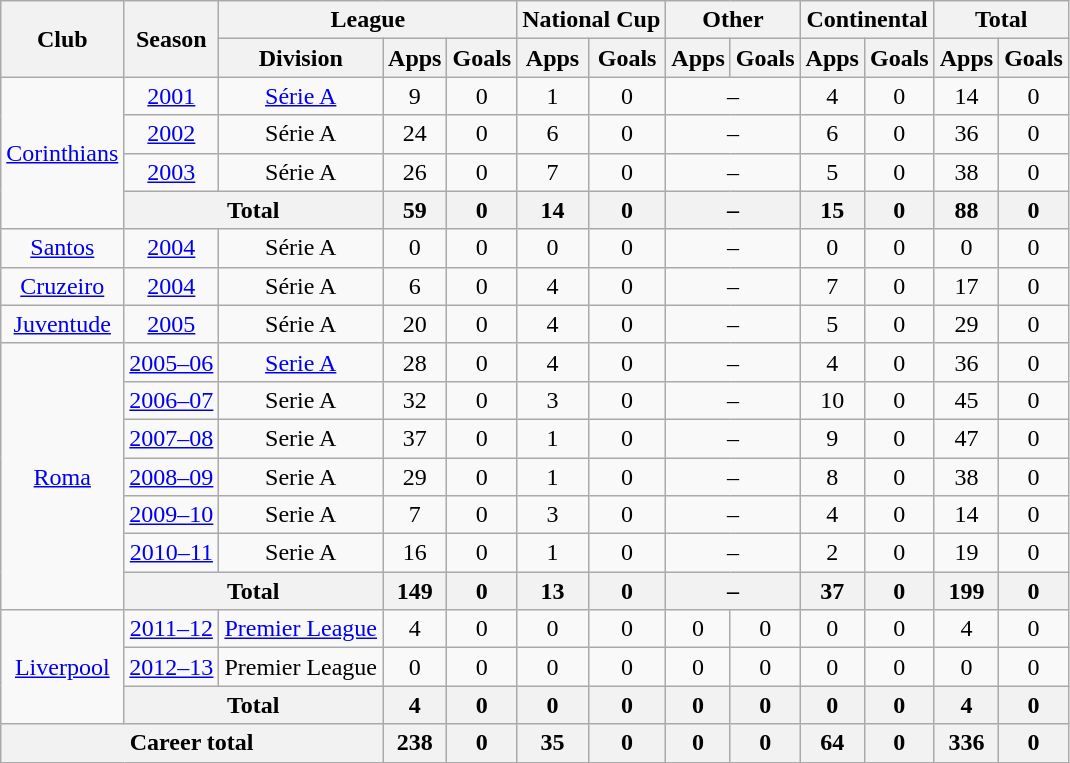<table class="wikitable" Style="text-align:center">
<tr>
<th rowspan="2">Club</th>
<th rowspan="2">Season</th>
<th colspan="3">League</th>
<th colspan="2">National Cup</th>
<th colspan="2">Other</th>
<th colspan="2">Continental</th>
<th colspan="2">Total</th>
</tr>
<tr>
<th>Division</th>
<th>Apps</th>
<th>Goals</th>
<th>Apps</th>
<th>Goals</th>
<th>Apps</th>
<th>Goals</th>
<th>Apps</th>
<th>Goals</th>
<th>Apps</th>
<th>Goals</th>
</tr>
<tr>
<td rowspan="4"><a href='#'>Corinthians</a></td>
<td><a href='#'>2001</a></td>
<td><a href='#'>Série A</a></td>
<td>9</td>
<td>0</td>
<td>1</td>
<td>0</td>
<td colspan="2">–</td>
<td>4</td>
<td>0</td>
<td>14</td>
<td>0</td>
</tr>
<tr>
<td><a href='#'>2002</a></td>
<td>Série A</td>
<td>24</td>
<td>0</td>
<td>6</td>
<td>0</td>
<td colspan="2">–</td>
<td>6</td>
<td>0</td>
<td>36</td>
<td>0</td>
</tr>
<tr>
<td><a href='#'>2003</a></td>
<td>Série A</td>
<td>26</td>
<td>0</td>
<td>7</td>
<td>0</td>
<td colspan="2">–</td>
<td>5</td>
<td>0</td>
<td>38</td>
<td>0</td>
</tr>
<tr>
<th colspan="2">Total</th>
<th>59</th>
<th>0</th>
<th>14</th>
<th>0</th>
<th colspan="2">–</th>
<th>15</th>
<th>0</th>
<th>88</th>
<th>0</th>
</tr>
<tr>
<td><a href='#'>Santos</a></td>
<td><a href='#'>2004</a></td>
<td>Série A</td>
<td>0</td>
<td>0</td>
<td>0</td>
<td>0</td>
<td colspan="2">–</td>
<td>0</td>
<td>0</td>
<td>0</td>
<td>0</td>
</tr>
<tr>
<td><a href='#'>Cruzeiro</a></td>
<td><a href='#'>2004</a></td>
<td>Série A</td>
<td>6</td>
<td>0</td>
<td>4</td>
<td>0</td>
<td colspan="2">–</td>
<td>7</td>
<td>0</td>
<td>17</td>
<td>0</td>
</tr>
<tr>
<td><a href='#'>Juventude</a></td>
<td><a href='#'>2005</a></td>
<td>Série A</td>
<td>20</td>
<td>0</td>
<td>4</td>
<td>0</td>
<td colspan="2">–</td>
<td>5</td>
<td>0</td>
<td>29</td>
<td>0</td>
</tr>
<tr>
<td rowspan="7"><a href='#'>Roma</a></td>
<td><a href='#'>2005–06</a></td>
<td><a href='#'>Serie A</a></td>
<td>28</td>
<td>0</td>
<td>4</td>
<td>0</td>
<td colspan="2">–</td>
<td>4</td>
<td>0</td>
<td>36</td>
<td>0</td>
</tr>
<tr>
<td><a href='#'>2006–07</a></td>
<td>Serie A</td>
<td>32</td>
<td>0</td>
<td>3</td>
<td>0</td>
<td colspan="2">–</td>
<td>10</td>
<td>0</td>
<td>45</td>
<td>0</td>
</tr>
<tr>
<td><a href='#'>2007–08</a></td>
<td>Serie A</td>
<td>37</td>
<td>0</td>
<td>1</td>
<td>0</td>
<td colspan="2">–</td>
<td>9</td>
<td>0</td>
<td>47</td>
<td>0</td>
</tr>
<tr>
<td><a href='#'>2008–09</a></td>
<td>Serie A</td>
<td>29</td>
<td>0</td>
<td>1</td>
<td>0</td>
<td colspan="2">–</td>
<td>8</td>
<td>0</td>
<td>38</td>
<td>0</td>
</tr>
<tr>
<td><a href='#'>2009–10</a></td>
<td>Serie A</td>
<td>7</td>
<td>0</td>
<td>3</td>
<td>0</td>
<td colspan="2">–</td>
<td>4</td>
<td>0</td>
<td>14</td>
<td>0</td>
</tr>
<tr>
<td><a href='#'>2010–11</a></td>
<td>Serie A</td>
<td>16</td>
<td>0</td>
<td>1</td>
<td>0</td>
<td colspan="2">–</td>
<td>2</td>
<td>0</td>
<td>19</td>
<td>0</td>
</tr>
<tr>
<th colspan="2">Total</th>
<th>149</th>
<th>0</th>
<th>13</th>
<th>0</th>
<th colspan="2">–</th>
<th>37</th>
<th>0</th>
<th>199</th>
<th>0</th>
</tr>
<tr>
<td rowspan="3"><a href='#'>Liverpool</a></td>
<td><a href='#'>2011–12</a></td>
<td><a href='#'>Premier League</a></td>
<td>4</td>
<td>0</td>
<td>0</td>
<td>0</td>
<td>0</td>
<td>0</td>
<td>0</td>
<td>0</td>
<td>4</td>
<td>0</td>
</tr>
<tr>
<td><a href='#'>2012–13</a></td>
<td>Premier League</td>
<td>0</td>
<td>0</td>
<td>0</td>
<td>0</td>
<td>0</td>
<td>0</td>
<td>0</td>
<td>0</td>
<td>0</td>
<td>0</td>
</tr>
<tr>
<th colspan="2">Total</th>
<th>4</th>
<th>0</th>
<th>0</th>
<th>0</th>
<th>0</th>
<th>0</th>
<th>0</th>
<th>0</th>
<th>4</th>
<th>0</th>
</tr>
<tr>
<th colspan="3">Career total</th>
<th>238</th>
<th>0</th>
<th>35</th>
<th>0</th>
<th>0</th>
<th>0</th>
<th>64</th>
<th>0</th>
<th>336</th>
<th>0</th>
</tr>
</table>
